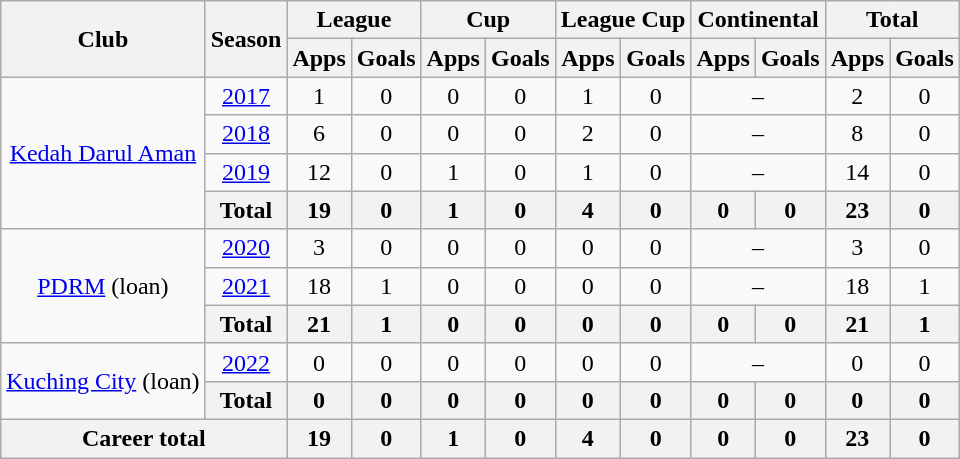<table class="wikitable" style="text-align:center;">
<tr>
<th rowspan="2">Club</th>
<th rowspan="2">Season</th>
<th colspan="2">League</th>
<th colspan="2">Cup</th>
<th colspan="2">League Cup</th>
<th colspan="2">Continental</th>
<th colspan="2">Total</th>
</tr>
<tr>
<th>Apps</th>
<th>Goals</th>
<th>Apps</th>
<th>Goals</th>
<th>Apps</th>
<th>Goals</th>
<th>Apps</th>
<th>Goals</th>
<th>Apps</th>
<th>Goals</th>
</tr>
<tr>
<td rowspan="4"><a href='#'>Kedah Darul Aman</a></td>
<td><a href='#'>2017</a></td>
<td>1</td>
<td>0</td>
<td>0</td>
<td>0</td>
<td>1</td>
<td>0</td>
<td colspan="2">–</td>
<td>2</td>
<td>0</td>
</tr>
<tr>
<td><a href='#'>2018</a></td>
<td>6</td>
<td>0</td>
<td>0</td>
<td>0</td>
<td>2</td>
<td>0</td>
<td colspan="2">–</td>
<td>8</td>
<td>0</td>
</tr>
<tr>
<td><a href='#'>2019</a></td>
<td>12</td>
<td>0</td>
<td>1</td>
<td>0</td>
<td>1</td>
<td>0</td>
<td colspan="2">–</td>
<td>14</td>
<td>0</td>
</tr>
<tr>
<th colspan=1>Total</th>
<th>19</th>
<th>0</th>
<th>1</th>
<th>0</th>
<th>4</th>
<th>0</th>
<th>0</th>
<th>0</th>
<th>23</th>
<th>0</th>
</tr>
<tr>
<td rowspan="3"><a href='#'>PDRM</a> (loan)</td>
<td><a href='#'>2020</a></td>
<td>3</td>
<td>0</td>
<td>0</td>
<td>0</td>
<td>0</td>
<td>0</td>
<td colspan="2">–</td>
<td>3</td>
<td>0</td>
</tr>
<tr>
<td><a href='#'>2021</a></td>
<td>18</td>
<td>1</td>
<td>0</td>
<td>0</td>
<td>0</td>
<td>0</td>
<td colspan="2">–</td>
<td>18</td>
<td>1</td>
</tr>
<tr>
<th colspan=1>Total</th>
<th>21</th>
<th>1</th>
<th>0</th>
<th>0</th>
<th>0</th>
<th>0</th>
<th>0</th>
<th>0</th>
<th>21</th>
<th>1</th>
</tr>
<tr>
<td rowspan="2"><a href='#'>Kuching City</a> (loan)</td>
<td><a href='#'>2022</a></td>
<td>0</td>
<td>0</td>
<td>0</td>
<td>0</td>
<td>0</td>
<td>0</td>
<td colspan="2">–</td>
<td>0</td>
<td>0</td>
</tr>
<tr>
<th colspan=1>Total</th>
<th>0</th>
<th>0</th>
<th>0</th>
<th>0</th>
<th>0</th>
<th>0</th>
<th>0</th>
<th>0</th>
<th>0</th>
<th>0</th>
</tr>
<tr>
<th colspan=2>Career total</th>
<th>19</th>
<th>0</th>
<th>1</th>
<th>0</th>
<th>4</th>
<th>0</th>
<th>0</th>
<th>0</th>
<th>23</th>
<th>0</th>
</tr>
</table>
